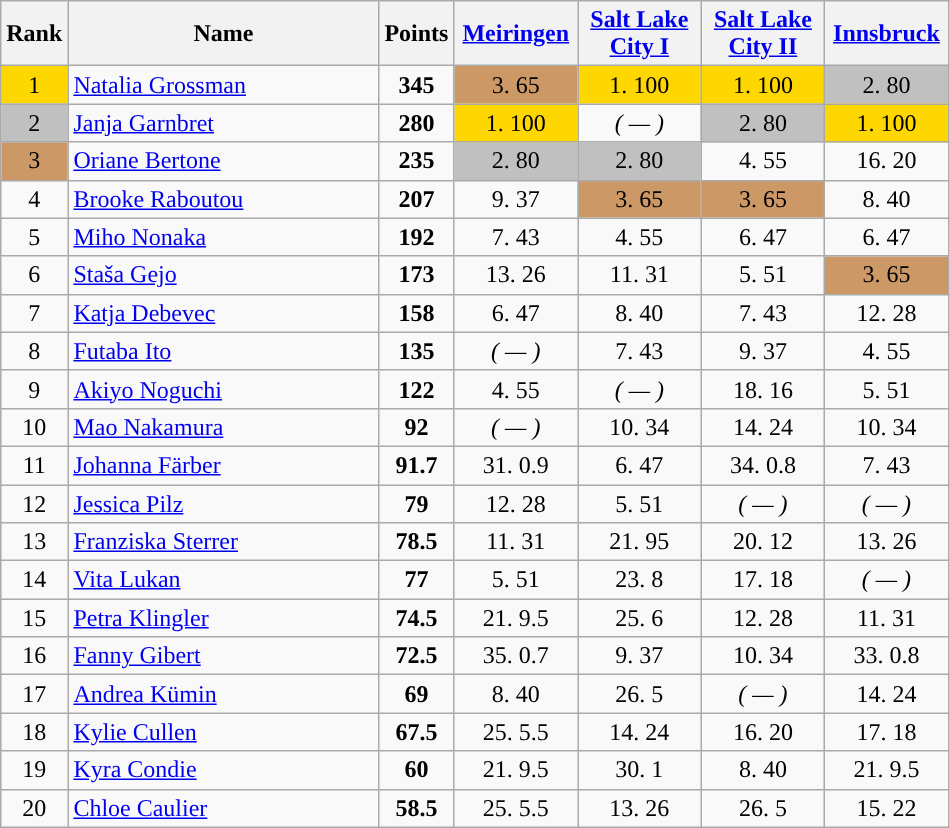<table class="wikitable sortable">
<tr>
<th>Rank</th>
<th width = "200">Name</th>
<th>Points</th>
<th width = "75" data-sort-type="number"><a href='#'>Meiringen</a></th>
<th width = "75" data-sort-type="number"><a href='#'>Salt Lake City I</a></th>
<th width = "75" data-sort-type="number"><a href='#'>Salt Lake City II</a></th>
<th width = "75" data-sort-type="number"><a href='#'>Innsbruck</a></th>
</tr>
<tr>
<td align="center" style="background: gold">1</td>
<td> <a href='#'>Natalia Grossman</a></td>
<td align="center"><strong>345</strong></td>
<td align="center" style="background: #cc9966">3. 65</td>
<td align="center" style="background: gold">1. 100</td>
<td align="center" style="background: gold">1. 100</td>
<td align="center" style="background: silver">2. 80</td>
</tr>
<tr>
<td align="center" style="background: silver">2</td>
<td> <a href='#'>Janja Garnbret</a></td>
<td align="center"><strong>280</strong></td>
<td align="center" style="background: gold">1. 100</td>
<td align="center"><em>( — )</em></td>
<td align="center" style="background: silver">2. 80</td>
<td align="center" style="background: gold">1. 100</td>
</tr>
<tr>
<td align="center" style="background: #cc9966">3</td>
<td> <a href='#'>Oriane Bertone</a></td>
<td align="center"><strong>235</strong></td>
<td align="center" style="background: silver">2. 80</td>
<td align="center" style="background: silver">2. 80</td>
<td align="center">4. 55</td>
<td align="center">16. 20</td>
</tr>
<tr>
<td align="center">4</td>
<td> <a href='#'>Brooke Raboutou</a></td>
<td align="center"><strong>207</strong></td>
<td align="center">9. 37</td>
<td align="center" style="background: #cc9966">3. 65</td>
<td align="center" style="background: #cc9966">3. 65</td>
<td align="center">8. 40</td>
</tr>
<tr>
<td align="center">5</td>
<td> <a href='#'>Miho Nonaka</a></td>
<td align="center"><strong>192</strong></td>
<td align="center">7. 43</td>
<td align="center">4. 55</td>
<td align="center">6. 47</td>
<td align="center">6. 47</td>
</tr>
<tr>
<td align="center">6</td>
<td> <a href='#'>Staša Gejo</a></td>
<td align="center"><strong>173</strong></td>
<td align="center">13. 26</td>
<td align="center">11. 31</td>
<td align="center">5. 51</td>
<td align="center" style="background: #cc9966">3. 65</td>
</tr>
<tr>
<td align="center">7</td>
<td> <a href='#'>Katja Debevec</a></td>
<td align="center"><strong>158</strong></td>
<td align="center">6. 47</td>
<td align="center">8. 40</td>
<td align="center">7. 43</td>
<td align="center">12. 28</td>
</tr>
<tr>
<td align="center">8</td>
<td> <a href='#'>Futaba Ito</a></td>
<td align="center"><strong>135</strong></td>
<td align="center"><em>( — )</em></td>
<td align="center">7. 43</td>
<td align="center">9. 37</td>
<td align="center">4. 55</td>
</tr>
<tr>
<td align="center">9</td>
<td> <a href='#'>Akiyo Noguchi</a></td>
<td align="center"><strong>122</strong></td>
<td align="center">4. 55</td>
<td align="center"><em>( — )</em></td>
<td align="center">18. 16</td>
<td align="center">5. 51</td>
</tr>
<tr>
<td align="center">10</td>
<td> <a href='#'>Mao Nakamura</a></td>
<td align="center"><strong>92</strong></td>
<td align="center"><em>( — )</em></td>
<td align="center">10. 34</td>
<td align="center">14. 24</td>
<td align="center">10. 34</td>
</tr>
<tr>
<td align="center">11</td>
<td> <a href='#'>Johanna Färber</a></td>
<td align="center"><strong>91.7</strong></td>
<td align="center">31. 0.9</td>
<td align="center">6. 47</td>
<td align="center">34. 0.8</td>
<td align="center">7. 43</td>
</tr>
<tr>
<td align="center">12</td>
<td> <a href='#'>Jessica Pilz</a></td>
<td align="center"><strong>79</strong></td>
<td align="center">12. 28</td>
<td align="center">5. 51</td>
<td align="center"><em>( — )</em></td>
<td align="center"><em>( — )</em></td>
</tr>
<tr>
<td align="center">13</td>
<td> <a href='#'>Franziska Sterrer</a></td>
<td align="center"><strong>78.5</strong></td>
<td align="center">11. 31</td>
<td align="center">21. 95</td>
<td align="center">20. 12</td>
<td align="center">13. 26</td>
</tr>
<tr>
<td align="center">14</td>
<td> <a href='#'>Vita Lukan</a></td>
<td align="center"><strong>77</strong></td>
<td align="center">5. 51</td>
<td align="center">23. 8</td>
<td align="center">17. 18</td>
<td align="center"><em>( — )</em></td>
</tr>
<tr>
<td align="center">15</td>
<td> <a href='#'>Petra Klingler</a></td>
<td align="center"><strong>74.5</strong></td>
<td align="center">21. 9.5</td>
<td align="center">25. 6</td>
<td align="center">12. 28</td>
<td align="center">11. 31</td>
</tr>
<tr>
<td align="center">16</td>
<td> <a href='#'>Fanny Gibert</a></td>
<td align="center"><strong>72.5</strong></td>
<td align="center">35. 0.7</td>
<td align="center">9. 37</td>
<td align="center">10. 34</td>
<td align="center">33. 0.8</td>
</tr>
<tr>
<td align="center">17</td>
<td> <a href='#'>Andrea Kümin</a></td>
<td align="center"><strong>69</strong></td>
<td align="center">8. 40</td>
<td align="center">26. 5</td>
<td align="center"><em>( — )</em></td>
<td align="center">14. 24</td>
</tr>
<tr>
<td align="center">18</td>
<td> <a href='#'>Kylie Cullen</a></td>
<td align="center"><strong>67.5</strong></td>
<td align="center">25. 5.5</td>
<td align="center">14. 24</td>
<td align="center">16. 20</td>
<td align="center">17. 18</td>
</tr>
<tr>
<td align="center">19</td>
<td> <a href='#'>Kyra Condie</a></td>
<td align="center"><strong>60</strong></td>
<td align="center">21. 9.5</td>
<td align="center">30. 1</td>
<td align="center">8. 40</td>
<td align="center">21. 9.5</td>
</tr>
<tr>
<td align="center">20</td>
<td> <a href='#'>Chloe Caulier</a></td>
<td align="center"><strong>58.5</strong></td>
<td align="center">25. 5.5</td>
<td align="center">13. 26</td>
<td align="center">26. 5</td>
<td align="center">15. 22</td>
</tr>
</table>
